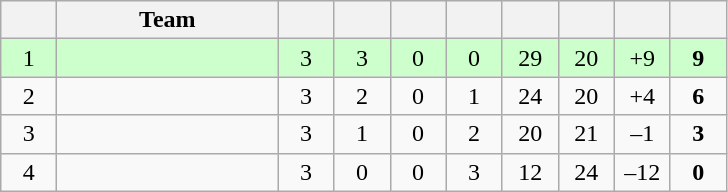<table class="wikitable" style="text-align: center; font-size: 100%;">
<tr>
<th width="30"></th>
<th width="140">Team</th>
<th width="30"></th>
<th width="30"></th>
<th width="30"></th>
<th width="30"></th>
<th width="30"></th>
<th width="30"></th>
<th width="30"></th>
<th width="30"></th>
</tr>
<tr style="background-color: #ccffcc;">
<td>1</td>
<td align=left><strong></strong></td>
<td>3</td>
<td>3</td>
<td>0</td>
<td>0</td>
<td>29</td>
<td>20</td>
<td>+9</td>
<td><strong>9</strong></td>
</tr>
<tr>
<td>2</td>
<td align=left></td>
<td>3</td>
<td>2</td>
<td>0</td>
<td>1</td>
<td>24</td>
<td>20</td>
<td>+4</td>
<td><strong>6</strong></td>
</tr>
<tr>
<td>3</td>
<td align=left></td>
<td>3</td>
<td>1</td>
<td>0</td>
<td>2</td>
<td>20</td>
<td>21</td>
<td>–1</td>
<td><strong>3</strong></td>
</tr>
<tr>
<td>4</td>
<td align=left></td>
<td>3</td>
<td>0</td>
<td>0</td>
<td>3</td>
<td>12</td>
<td>24</td>
<td>–12</td>
<td><strong>0</strong></td>
</tr>
</table>
